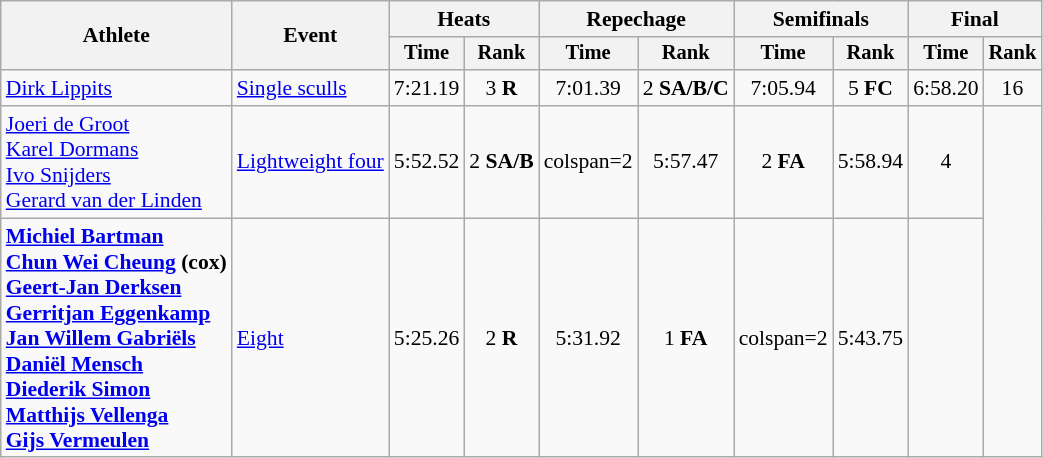<table class="wikitable" style="font-size:90%;">
<tr>
<th rowspan="2">Athlete</th>
<th rowspan="2">Event</th>
<th colspan="2">Heats</th>
<th colspan="2">Repechage</th>
<th colspan="2">Semifinals</th>
<th colspan="2">Final</th>
</tr>
<tr style="font-size:95%">
<th>Time</th>
<th>Rank</th>
<th>Time</th>
<th>Rank</th>
<th>Time</th>
<th>Rank</th>
<th>Time</th>
<th>Rank</th>
</tr>
<tr align=center>
<td align=left><a href='#'>Dirk Lippits</a></td>
<td align=left><a href='#'>Single sculls</a></td>
<td>7:21.19</td>
<td>3 <strong>R</strong></td>
<td>7:01.39</td>
<td>2 <strong>SA/B/C</strong></td>
<td>7:05.94</td>
<td>5 <strong>FC</strong></td>
<td>6:58.20</td>
<td>16</td>
</tr>
<tr align=center>
<td align=left><a href='#'>Joeri de Groot</a><br><a href='#'>Karel Dormans</a><br><a href='#'>Ivo Snijders</a><br><a href='#'>Gerard van der Linden</a></td>
<td align=left><a href='#'>Lightweight four</a></td>
<td>5:52.52</td>
<td>2 <strong>SA/B</strong></td>
<td>colspan=2 </td>
<td>5:57.47</td>
<td>2 <strong>FA</strong></td>
<td>5:58.94</td>
<td>4</td>
</tr>
<tr align=center>
<td align=left><strong><a href='#'>Michiel Bartman</a><br><a href='#'>Chun Wei Cheung</a> (cox)<br><a href='#'>Geert-Jan Derksen</a><br><a href='#'>Gerritjan Eggenkamp</a><br><a href='#'>Jan Willem Gabriëls</a><br><a href='#'>Daniël Mensch</a><br><a href='#'>Diederik Simon</a><br><a href='#'>Matthijs Vellenga</a><br><a href='#'>Gijs Vermeulen</a></strong></td>
<td align=left><a href='#'>Eight</a></td>
<td>5:25.26</td>
<td>2 <strong>R</strong></td>
<td>5:31.92</td>
<td>1 <strong>FA</strong></td>
<td>colspan=2 </td>
<td>5:43.75</td>
<td></td>
</tr>
</table>
